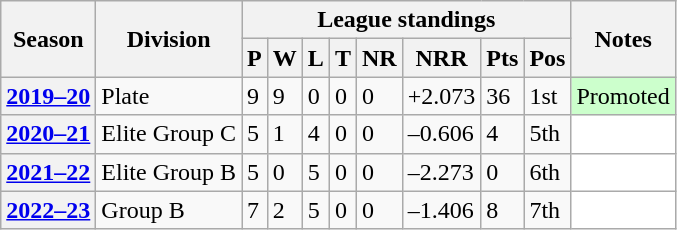<table class="wikitable sortable">
<tr>
<th scope="col" rowspan="2">Season</th>
<th scope="col" rowspan="2">Division</th>
<th scope="col" colspan="8">League standings</th>
<th scope="col" rowspan="2">Notes</th>
</tr>
<tr>
<th scope="col">P</th>
<th scope="col">W</th>
<th scope="col">L</th>
<th scope="col">T</th>
<th scope="col">NR</th>
<th scope="col">NRR</th>
<th scope="col">Pts</th>
<th scope="col">Pos</th>
</tr>
<tr>
<th scope="row"><a href='#'>2019–20</a></th>
<td>Plate</td>
<td>9</td>
<td>9</td>
<td>0</td>
<td>0</td>
<td>0</td>
<td>+2.073</td>
<td>36</td>
<td>1st</td>
<td style="background: #cfc;">Promoted</td>
</tr>
<tr>
<th scope="row"><a href='#'>2020–21</a></th>
<td>Elite Group C</td>
<td>5</td>
<td>1</td>
<td>4</td>
<td>0</td>
<td>0</td>
<td>–0.606</td>
<td>4</td>
<td>5th</td>
<td style="background: white;"></td>
</tr>
<tr>
<th scope="row"><a href='#'>2021–22</a></th>
<td>Elite Group B</td>
<td>5</td>
<td>0</td>
<td>5</td>
<td>0</td>
<td>0</td>
<td>–2.273</td>
<td>0</td>
<td>6th</td>
<td style="background: white;"></td>
</tr>
<tr>
<th scope="row"><a href='#'>2022–23</a></th>
<td>Group B</td>
<td>7</td>
<td>2</td>
<td>5</td>
<td>0</td>
<td>0</td>
<td>–1.406</td>
<td>8</td>
<td>7th</td>
<td style="background: white;"></td>
</tr>
</table>
